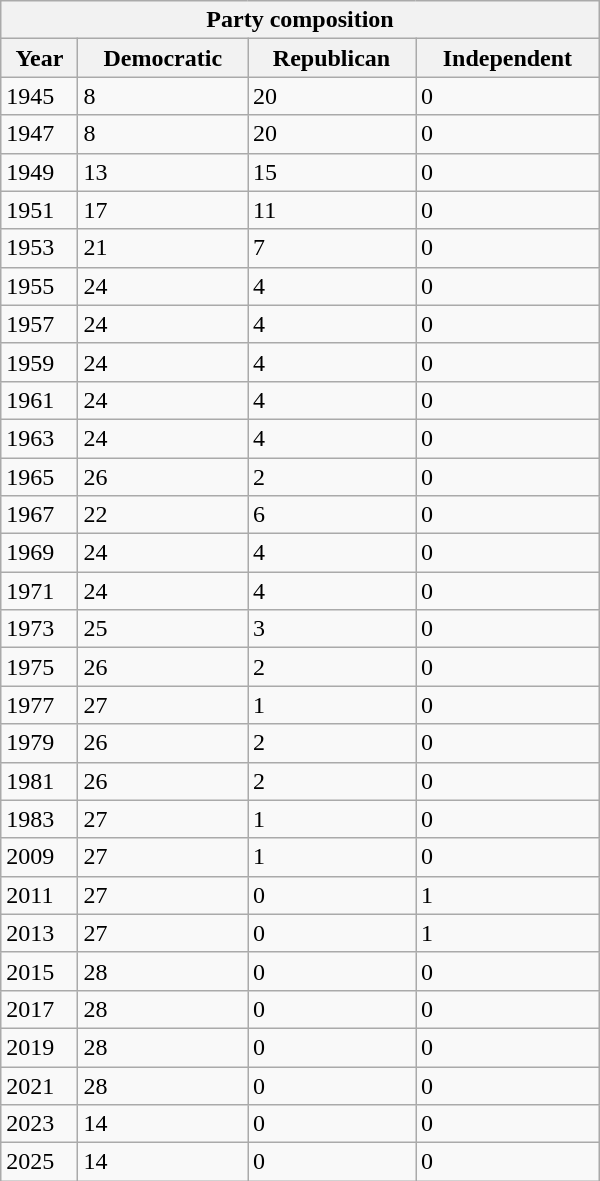<table class="wikitable" class="wikitable mw-collapsible mw-collapsed" width="400px">
<tr>
<th colspan=4>Party composition</th>
</tr>
<tr>
<th>Year</th>
<th>Democratic</th>
<th>Republican</th>
<th>Independent</th>
</tr>
<tr>
<td>1945</td>
<td>8</td>
<td>20</td>
<td>0</td>
</tr>
<tr>
<td>1947</td>
<td>8</td>
<td>20</td>
<td>0</td>
</tr>
<tr>
<td>1949</td>
<td>13</td>
<td>15</td>
<td>0</td>
</tr>
<tr>
<td>1951</td>
<td>17</td>
<td>11</td>
<td>0</td>
</tr>
<tr>
<td>1953</td>
<td>21</td>
<td>7</td>
<td>0</td>
</tr>
<tr>
<td>1955</td>
<td>24</td>
<td>4</td>
<td>0</td>
</tr>
<tr>
<td>1957</td>
<td>24</td>
<td>4</td>
<td>0</td>
</tr>
<tr>
<td>1959</td>
<td>24</td>
<td>4</td>
<td>0</td>
</tr>
<tr>
<td>1961</td>
<td>24</td>
<td>4</td>
<td>0</td>
</tr>
<tr>
<td>1963</td>
<td>24</td>
<td>4</td>
<td>0</td>
</tr>
<tr>
<td>1965</td>
<td>26</td>
<td>2</td>
<td>0</td>
</tr>
<tr>
<td>1967</td>
<td>22</td>
<td>6</td>
<td>0</td>
</tr>
<tr>
<td>1969</td>
<td>24</td>
<td>4</td>
<td>0</td>
</tr>
<tr>
<td>1971</td>
<td>24</td>
<td>4</td>
<td>0</td>
</tr>
<tr>
<td>1973</td>
<td>25</td>
<td>3</td>
<td>0</td>
</tr>
<tr>
<td>1975</td>
<td>26</td>
<td>2</td>
<td>0</td>
</tr>
<tr>
<td>1977</td>
<td>27</td>
<td>1</td>
<td>0</td>
</tr>
<tr>
<td>1979</td>
<td>26</td>
<td>2</td>
<td>0</td>
</tr>
<tr>
<td>1981</td>
<td>26</td>
<td>2</td>
<td>0</td>
</tr>
<tr>
<td>1983</td>
<td>27</td>
<td>1</td>
<td>0</td>
</tr>
<tr>
<td>2009</td>
<td>27</td>
<td>1</td>
<td>0</td>
</tr>
<tr>
<td>2011</td>
<td>27</td>
<td>0</td>
<td>1</td>
</tr>
<tr>
<td>2013</td>
<td>27</td>
<td>0</td>
<td>1</td>
</tr>
<tr>
<td>2015</td>
<td>28</td>
<td>0</td>
<td>0</td>
</tr>
<tr>
<td>2017</td>
<td>28</td>
<td>0</td>
<td>0</td>
</tr>
<tr>
<td>2019</td>
<td>28</td>
<td>0</td>
<td>0</td>
</tr>
<tr>
<td>2021</td>
<td>28</td>
<td>0</td>
<td>0</td>
</tr>
<tr>
<td>2023</td>
<td>14</td>
<td>0</td>
<td>0</td>
</tr>
<tr>
<td>2025</td>
<td>14</td>
<td>0</td>
<td>0</td>
</tr>
</table>
